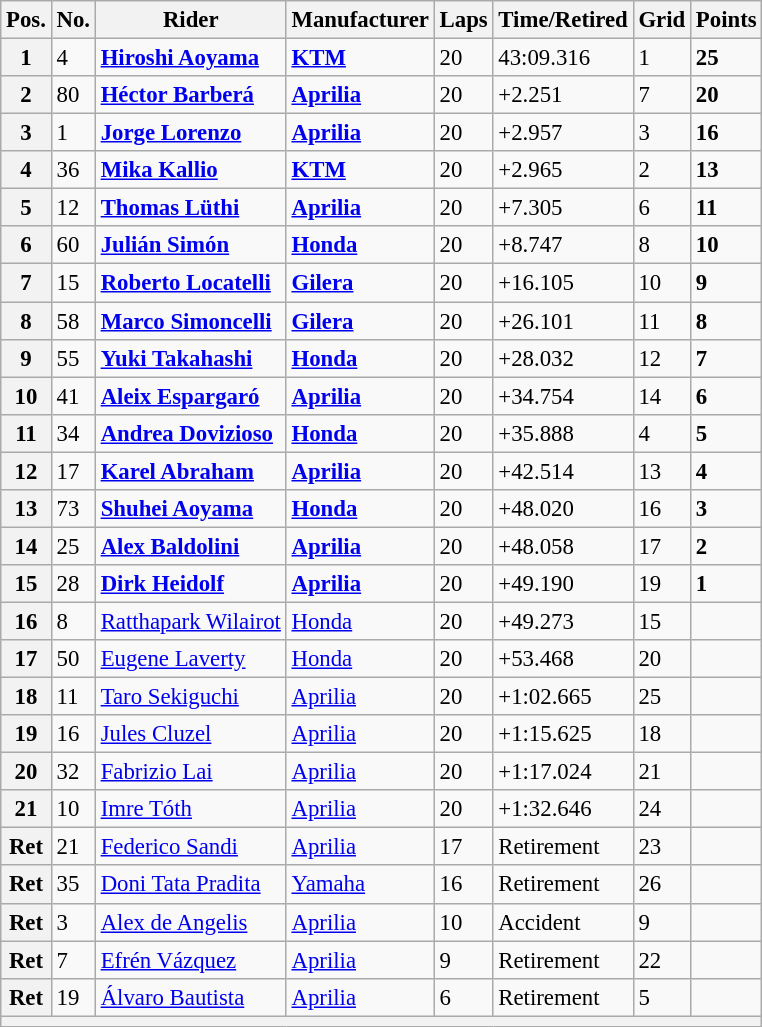<table class="wikitable" style="font-size: 95%;">
<tr>
<th>Pos.</th>
<th>No.</th>
<th>Rider</th>
<th>Manufacturer</th>
<th>Laps</th>
<th>Time/Retired</th>
<th>Grid</th>
<th>Points</th>
</tr>
<tr>
<th>1</th>
<td>4</td>
<td> <strong><a href='#'>Hiroshi Aoyama</a></strong></td>
<td><strong><a href='#'>KTM</a></strong></td>
<td>20</td>
<td>43:09.316</td>
<td>1</td>
<td><strong>25</strong></td>
</tr>
<tr>
<th>2</th>
<td>80</td>
<td> <strong><a href='#'>Héctor Barberá</a></strong></td>
<td><strong><a href='#'>Aprilia</a></strong></td>
<td>20</td>
<td>+2.251</td>
<td>7</td>
<td><strong>20</strong></td>
</tr>
<tr>
<th>3</th>
<td>1</td>
<td> <strong><a href='#'>Jorge Lorenzo</a></strong></td>
<td><strong><a href='#'>Aprilia</a></strong></td>
<td>20</td>
<td>+2.957</td>
<td>3</td>
<td><strong>16</strong></td>
</tr>
<tr>
<th>4</th>
<td>36</td>
<td> <strong><a href='#'>Mika Kallio</a></strong></td>
<td><strong><a href='#'>KTM</a></strong></td>
<td>20</td>
<td>+2.965</td>
<td>2</td>
<td><strong>13</strong></td>
</tr>
<tr>
<th>5</th>
<td>12</td>
<td> <strong><a href='#'>Thomas Lüthi</a></strong></td>
<td><strong><a href='#'>Aprilia</a></strong></td>
<td>20</td>
<td>+7.305</td>
<td>6</td>
<td><strong>11</strong></td>
</tr>
<tr>
<th>6</th>
<td>60</td>
<td> <strong><a href='#'>Julián Simón</a></strong></td>
<td><strong><a href='#'>Honda</a></strong></td>
<td>20</td>
<td>+8.747</td>
<td>8</td>
<td><strong>10</strong></td>
</tr>
<tr>
<th>7</th>
<td>15</td>
<td> <strong><a href='#'>Roberto Locatelli</a></strong></td>
<td><strong><a href='#'>Gilera</a></strong></td>
<td>20</td>
<td>+16.105</td>
<td>10</td>
<td><strong>9</strong></td>
</tr>
<tr>
<th>8</th>
<td>58</td>
<td> <strong><a href='#'>Marco Simoncelli</a></strong></td>
<td><strong><a href='#'>Gilera</a></strong></td>
<td>20</td>
<td>+26.101</td>
<td>11</td>
<td><strong>8</strong></td>
</tr>
<tr>
<th>9</th>
<td>55</td>
<td> <strong><a href='#'>Yuki Takahashi</a></strong></td>
<td><strong><a href='#'>Honda</a></strong></td>
<td>20</td>
<td>+28.032</td>
<td>12</td>
<td><strong>7</strong></td>
</tr>
<tr>
<th>10</th>
<td>41</td>
<td> <strong><a href='#'>Aleix Espargaró</a></strong></td>
<td><strong><a href='#'>Aprilia</a></strong></td>
<td>20</td>
<td>+34.754</td>
<td>14</td>
<td><strong>6</strong></td>
</tr>
<tr>
<th>11</th>
<td>34</td>
<td> <strong><a href='#'>Andrea Dovizioso</a></strong></td>
<td><strong><a href='#'>Honda</a></strong></td>
<td>20</td>
<td>+35.888</td>
<td>4</td>
<td><strong>5</strong></td>
</tr>
<tr>
<th>12</th>
<td>17</td>
<td> <strong><a href='#'>Karel Abraham</a></strong></td>
<td><strong><a href='#'>Aprilia</a></strong></td>
<td>20</td>
<td>+42.514</td>
<td>13</td>
<td><strong>4</strong></td>
</tr>
<tr>
<th>13</th>
<td>73</td>
<td> <strong><a href='#'>Shuhei Aoyama</a></strong></td>
<td><strong><a href='#'>Honda</a></strong></td>
<td>20</td>
<td>+48.020</td>
<td>16</td>
<td><strong>3</strong></td>
</tr>
<tr>
<th>14</th>
<td>25</td>
<td> <strong><a href='#'>Alex Baldolini</a></strong></td>
<td><strong><a href='#'>Aprilia</a></strong></td>
<td>20</td>
<td>+48.058</td>
<td>17</td>
<td><strong>2</strong></td>
</tr>
<tr>
<th>15</th>
<td>28</td>
<td> <strong><a href='#'>Dirk Heidolf</a></strong></td>
<td><strong><a href='#'>Aprilia</a></strong></td>
<td>20</td>
<td>+49.190</td>
<td>19</td>
<td><strong>1</strong></td>
</tr>
<tr>
<th>16</th>
<td>8</td>
<td> <a href='#'>Ratthapark Wilairot</a></td>
<td><a href='#'>Honda</a></td>
<td>20</td>
<td>+49.273</td>
<td>15</td>
<td></td>
</tr>
<tr>
<th>17</th>
<td>50</td>
<td> <a href='#'>Eugene Laverty</a></td>
<td><a href='#'>Honda</a></td>
<td>20</td>
<td>+53.468</td>
<td>20</td>
<td></td>
</tr>
<tr>
<th>18</th>
<td>11</td>
<td> <a href='#'>Taro Sekiguchi</a></td>
<td><a href='#'>Aprilia</a></td>
<td>20</td>
<td>+1:02.665</td>
<td>25</td>
<td></td>
</tr>
<tr>
<th>19</th>
<td>16</td>
<td> <a href='#'>Jules Cluzel</a></td>
<td><a href='#'>Aprilia</a></td>
<td>20</td>
<td>+1:15.625</td>
<td>18</td>
<td></td>
</tr>
<tr>
<th>20</th>
<td>32</td>
<td> <a href='#'>Fabrizio Lai</a></td>
<td><a href='#'>Aprilia</a></td>
<td>20</td>
<td>+1:17.024</td>
<td>21</td>
<td></td>
</tr>
<tr>
<th>21</th>
<td>10</td>
<td> <a href='#'>Imre Tóth</a></td>
<td><a href='#'>Aprilia</a></td>
<td>20</td>
<td>+1:32.646</td>
<td>24</td>
<td></td>
</tr>
<tr>
<th>Ret</th>
<td>21</td>
<td> <a href='#'>Federico Sandi</a></td>
<td><a href='#'>Aprilia</a></td>
<td>17</td>
<td>Retirement</td>
<td>23</td>
<td></td>
</tr>
<tr>
<th>Ret</th>
<td>35</td>
<td> <a href='#'>Doni Tata Pradita</a></td>
<td><a href='#'>Yamaha</a></td>
<td>16</td>
<td>Retirement</td>
<td>26</td>
<td></td>
</tr>
<tr>
<th>Ret</th>
<td>3</td>
<td> <a href='#'>Alex de Angelis</a></td>
<td><a href='#'>Aprilia</a></td>
<td>10</td>
<td>Accident</td>
<td>9</td>
<td></td>
</tr>
<tr>
<th>Ret</th>
<td>7</td>
<td> <a href='#'>Efrén Vázquez</a></td>
<td><a href='#'>Aprilia</a></td>
<td>9</td>
<td>Retirement</td>
<td>22</td>
<td></td>
</tr>
<tr>
<th>Ret</th>
<td>19</td>
<td> <a href='#'>Álvaro Bautista</a></td>
<td><a href='#'>Aprilia</a></td>
<td>6</td>
<td>Retirement</td>
<td>5</td>
<td></td>
</tr>
<tr>
<th colspan=8></th>
</tr>
</table>
